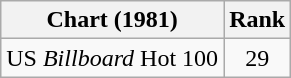<table class="wikitable">
<tr>
<th align="left">Chart (1981)</th>
<th style="text-align:center;">Rank</th>
</tr>
<tr>
<td>US <em>Billboard</em> Hot 100</td>
<td style="text-align:center;">29</td>
</tr>
</table>
